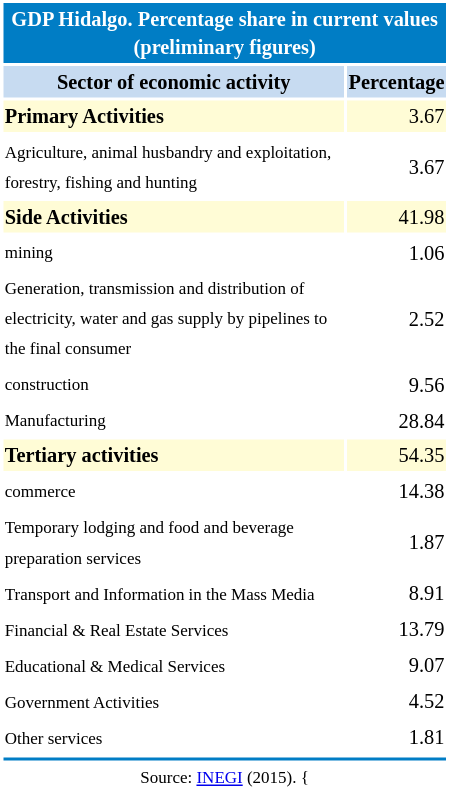<table class="toccolours" style="background:white; float:right; margin-left:1em; font-size:85%; line-height:1.4em; width: 22em; text-align: left;">
<tr>
<th colspan=2 style="background:#007DC5; color:white" align=center>GDP Hidalgo. Percentage share in current values (preliminary figures)</th>
</tr>
<tr style="background:#C7DBF1;" align=center>
<th>Sector of economic activity</th>
<th>Percentage</th>
</tr>
<tr style="background:#FFFCD6;" align=right>
<td align=left><strong> Primary Activities</strong></td>
<td>3.67</td>
</tr>
<tr style="background:white;" align=right>
<td align=left><small>Agriculture, animal husbandry and exploitation, forestry, fishing and hunting</small></td>
<td>3.67</td>
</tr>
<tr style="background:#FFFCD6;" align=right>
<td align=left><strong> Side Activities</strong></td>
<td>41.98</td>
</tr>
<tr style="background:white;" align=right>
<td align=left><small>mining</small></td>
<td>1.06</td>
</tr>
<tr style="background:white;" align=right>
<td align=left><small>Generation, transmission and distribution of electricity, water and gas supply by pipelines to the final consumer </small></td>
<td>2.52</td>
</tr>
<tr style="background:white;" align=right>
<td align=left><small>construction</small></td>
<td>9.56</td>
</tr>
<tr style="background:white;" align=right>
<td align=left><small>Manufacturing </small></td>
<td>28.84</td>
</tr>
<tr style="background:#FFFCD6;" align=right>
<td align=left><strong> Tertiary activities</strong></td>
<td>54.35</td>
</tr>
<tr style="background:white;" align=right>
<td align=left><small>commerce </small></td>
<td>14.38</td>
</tr>
<tr style="background:white;" align=right>
<td align=left><small> Temporary lodging and food and beverage preparation services </small></td>
<td>1.87</td>
</tr>
<tr style="background:white;" align=right>
<td align=left><small>Transport and Information in the Mass Media</small></td>
<td>8.91</td>
</tr>
<tr style="background:white;" align=right>
<td align=left><small>Financial & Real Estate Services</small></td>
<td>13.79</td>
</tr>
<tr style="background:white;" align=right>
<td align=left><small>Educational & Medical Services </small></td>
<td>9.07</td>
</tr>
<tr style="background:white;" align=right>
<td align=left><small>Government Activities</small></td>
<td>4.52</td>
</tr>
<tr style="background:white;" align=right>
<td align=left><small>Other services</small></td>
<td>1.81</td>
</tr>
<tr>
<td colspan="3" align="center" style="border-top: 2px #007DC5 solid;"><small>Source: <a href='#'>INEGI</a> (2015). {</small></td>
</tr>
</table>
